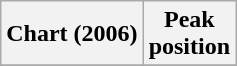<table class="wikitable plainrowheaders">
<tr>
<th scope="col">Chart (2006)</th>
<th scope="col">Peak<br>position</th>
</tr>
<tr>
</tr>
</table>
